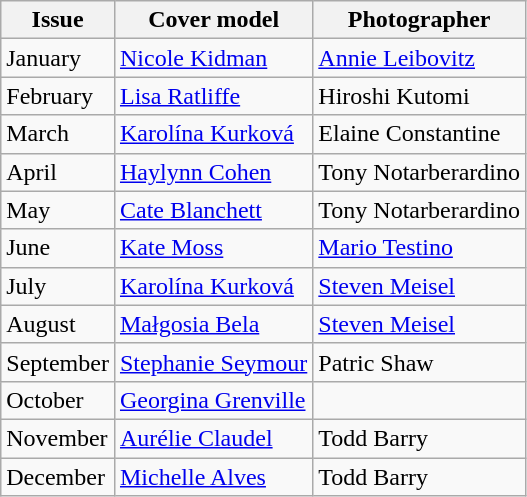<table class="wikitable">
<tr>
<th>Issue</th>
<th>Cover model</th>
<th>Photographer</th>
</tr>
<tr>
<td>January</td>
<td><a href='#'>Nicole Kidman</a></td>
<td><a href='#'>Annie Leibovitz</a></td>
</tr>
<tr>
<td>February</td>
<td><a href='#'>Lisa Ratliffe</a></td>
<td>Hiroshi Kutomi</td>
</tr>
<tr>
<td>March</td>
<td><a href='#'>Karolína Kurková</a></td>
<td>Elaine Constantine</td>
</tr>
<tr>
<td>April</td>
<td><a href='#'>Haylynn Cohen</a></td>
<td>Tony Notarberardino</td>
</tr>
<tr>
<td>May</td>
<td><a href='#'>Cate Blanchett</a></td>
<td>Tony Notarberardino</td>
</tr>
<tr>
<td>June</td>
<td><a href='#'>Kate Moss</a></td>
<td><a href='#'>Mario Testino</a></td>
</tr>
<tr>
<td>July</td>
<td><a href='#'>Karolína Kurková</a></td>
<td><a href='#'>Steven Meisel</a></td>
</tr>
<tr>
<td>August</td>
<td><a href='#'>Małgosia Bela</a></td>
<td><a href='#'>Steven Meisel</a></td>
</tr>
<tr>
<td>September</td>
<td><a href='#'>Stephanie Seymour</a></td>
<td>Patric Shaw</td>
</tr>
<tr>
<td>October</td>
<td><a href='#'>Georgina Grenville</a></td>
<td></td>
</tr>
<tr>
<td>November</td>
<td><a href='#'>Aurélie Claudel</a></td>
<td>Todd Barry</td>
</tr>
<tr>
<td>December</td>
<td><a href='#'>Michelle Alves</a></td>
<td>Todd Barry</td>
</tr>
</table>
